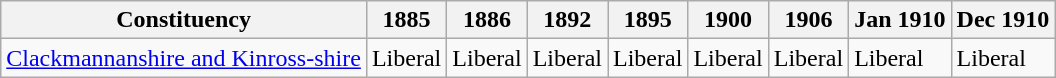<table class="wikitable sortable">
<tr>
<th>Constituency</th>
<th>1885</th>
<th>1886</th>
<th>1892</th>
<th>1895</th>
<th>1900</th>
<th>1906</th>
<th>Jan 1910</th>
<th>Dec 1910</th>
</tr>
<tr>
<td><a href='#'>Clackmannanshire and Kinross-shire</a></td>
<td bgcolor=>Liberal</td>
<td bgcolor=>Liberal</td>
<td bgcolor=>Liberal</td>
<td bgcolor=>Liberal</td>
<td bgcolor=>Liberal</td>
<td bgcolor=>Liberal</td>
<td bgcolor=>Liberal</td>
<td bgcolor=>Liberal</td>
</tr>
</table>
